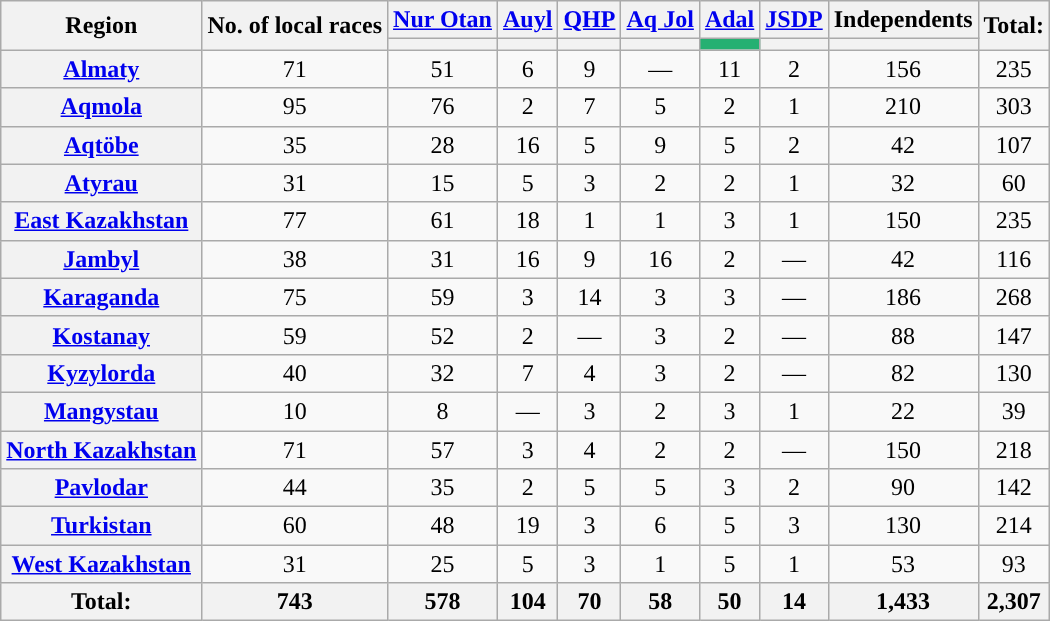<table class="wikitable sortable plainrowheaders">
<tr>
<th rowspan="2" scope="col">Region</th>
<th rowspan="2" scope="col">No. of local races</th>
<th style="text-align:center;"><a href='#'>Nur Otan</a></th>
<th style="text-align:center;"><a href='#'>Auyl</a></th>
<th style="text-align:center;"><a href='#'>QHP</a></th>
<th style="text-align:center"><a href='#'>Aq Jol</a></th>
<th style="text-align:center;"><a href='#'>Adal</a></th>
<th style="text-align:center"><a href='#'>JSDP</a></th>
<th style="text-align:center">Independents</th>
<th rowspan="2" style="text-align:center">Total:</th>
</tr>
<tr>
<th style="background-color:"></th>
<th style="background-color:"></th>
<th style="background-color:"></th>
<th style="background-color:"></th>
<th style="background-color:#25B072"></th>
<th style="background-color:"></th>
<th style="background-color:"></th>
</tr>
<tr>
<th scope="row" style="text-align:center;"><a href='#'>Almaty</a></th>
<td style="text-align:center;">71</td>
<td style="text-align:center;">51</td>
<td style="text-align:center;">6</td>
<td style="text-align:center;">9</td>
<td style="text-align:center;">—</td>
<td style="text-align:center;">11</td>
<td style="text-align:center;">2</td>
<td style="text-align:center;">156</td>
<td style="text-align:center;">235</td>
</tr>
<tr>
<th scope="row" style="text-align:center;"><a href='#'>Aqmola</a></th>
<td style="text-align:center;">95</td>
<td style="text-align:center;">76</td>
<td style="text-align:center;">2</td>
<td style="text-align:center;">7</td>
<td style="text-align:center;">5</td>
<td style="text-align:center;">2</td>
<td style="text-align:center;">1</td>
<td style="text-align:center;">210</td>
<td style="text-align:center;">303</td>
</tr>
<tr>
<th scope="row" style="text-align:center;"><a href='#'>Aqtöbe</a></th>
<td style="text-align:center;">35</td>
<td style="text-align:center;">28</td>
<td style="text-align:center;">16</td>
<td style="text-align:center;">5</td>
<td style="text-align:center;">9</td>
<td style="text-align:center;">5</td>
<td style="text-align:center;">2</td>
<td style="text-align:center;">42</td>
<td style="text-align:center;">107</td>
</tr>
<tr>
<th scope="row" style="text-align:center;"><a href='#'>Atyrau</a></th>
<td style="text-align:center;">31</td>
<td style="text-align:center;">15</td>
<td style="text-align:center;">5</td>
<td style="text-align:center;">3</td>
<td style="text-align:center;">2</td>
<td style="text-align:center;">2</td>
<td style="text-align:center;">1</td>
<td style="text-align:center;">32</td>
<td style="text-align:center;">60</td>
</tr>
<tr>
<th scope="row" style="text-align:center;"><a href='#'>East Kazakhstan</a></th>
<td style="text-align:center;">77</td>
<td style="text-align:center;">61</td>
<td style="text-align:center;">18</td>
<td style="text-align:center;">1</td>
<td style="text-align:center;">1</td>
<td style="text-align:center;">3</td>
<td style="text-align:center;">1</td>
<td style="text-align:center;">150</td>
<td style="text-align:center;">235</td>
</tr>
<tr>
<th scope="row" style="text-align:center;"><a href='#'>Jambyl</a></th>
<td style="text-align:center;">38</td>
<td style="text-align:center;">31</td>
<td style="text-align:center;">16</td>
<td style="text-align:center;">9</td>
<td style="text-align:center;">16</td>
<td style="text-align:center;">2</td>
<td style="text-align:center;">—</td>
<td style="text-align:center;">42</td>
<td style="text-align:center;">116</td>
</tr>
<tr>
<th scope="row" style="text-align:center;"><a href='#'>Karaganda</a></th>
<td style="text-align:center;">75</td>
<td style="text-align:center;">59</td>
<td style="text-align:center;">3</td>
<td style="text-align:center;">14</td>
<td style="text-align:center;">3</td>
<td style="text-align:center;">3</td>
<td style="text-align:center;">—</td>
<td style="text-align:center;">186</td>
<td style="text-align:center;">268</td>
</tr>
<tr>
<th scope="row" style="text-align:center;"><a href='#'>Kostanay</a></th>
<td style="text-align:center;">59</td>
<td style="text-align:center;">52</td>
<td style="text-align:center;">2</td>
<td style="text-align:center;">—</td>
<td style="text-align:center;">3</td>
<td style="text-align:center;">2</td>
<td style="text-align:center;">—</td>
<td style="text-align:center;">88</td>
<td style="text-align:center;">147</td>
</tr>
<tr>
<th scope="row" style="text-align:center;"><a href='#'>Kyzylorda</a></th>
<td style="text-align:center;">40</td>
<td style="text-align:center;">32</td>
<td style="text-align:center;">7</td>
<td style="text-align:center;">4</td>
<td style="text-align:center;">3</td>
<td style="text-align:center;">2</td>
<td style="text-align:center;">—</td>
<td style="text-align:center;">82</td>
<td style="text-align:center;">130</td>
</tr>
<tr>
<th scope="row" style="text-align:center;"><a href='#'>Mangystau</a></th>
<td style="text-align:center;">10</td>
<td style="text-align:center;">8</td>
<td style="text-align:center;">—</td>
<td style="text-align:center;">3</td>
<td style="text-align:center;">2</td>
<td style="text-align:center;">3</td>
<td style="text-align:center;">1</td>
<td style="text-align:center;">22</td>
<td style="text-align:center;">39</td>
</tr>
<tr>
<th scope="row" style="text-align:center;"><a href='#'>North Kazakhstan</a></th>
<td style="text-align:center;">71</td>
<td style="text-align:center;">57</td>
<td style="text-align:center;">3</td>
<td style="text-align:center;">4</td>
<td style="text-align:center;">2</td>
<td style="text-align:center;">2</td>
<td style="text-align:center;">—</td>
<td style="text-align:center;">150</td>
<td style="text-align:center;">218</td>
</tr>
<tr>
<th scope="row" style="text-align:center;"><a href='#'>Pavlodar</a></th>
<td style="text-align:center;">44</td>
<td style="text-align:center;">35</td>
<td style="text-align:center;">2</td>
<td style="text-align:center;">5</td>
<td style="text-align:center;">5</td>
<td style="text-align:center;">3</td>
<td style="text-align:center;">2</td>
<td style="text-align:center;">90</td>
<td style="text-align:center;">142</td>
</tr>
<tr>
<th scope="row" style="text-align:center;"><a href='#'>Turkistan</a></th>
<td style="text-align:center;">60</td>
<td style="text-align:center;">48</td>
<td style="text-align:center;">19</td>
<td style="text-align:center;">3</td>
<td style="text-align:center;">6</td>
<td style="text-align:center;">5</td>
<td style="text-align:center;">3</td>
<td style="text-align:center;">130</td>
<td style="text-align:center;">214</td>
</tr>
<tr>
<th scope="row" style="text-align:center;"><a href='#'>West Kazakhstan</a></th>
<td style="text-align:center;">31</td>
<td style="text-align:center;">25</td>
<td style="text-align:center;">5</td>
<td style="text-align:center;">3</td>
<td style="text-align:center;">1</td>
<td style="text-align:center;">5</td>
<td style="text-align:center;">1</td>
<td style="text-align:center;">53</td>
<td style="text-align:center;">93</td>
</tr>
<tr>
<th scope="col" style="text-align:center;">Total:</th>
<th scope="col" style="text-align:center;">743</th>
<th style="text-align:center;">578</th>
<th style="text-align:center;">104</th>
<th style="text-align:center;">70</th>
<th style="text-align:center;">58</th>
<th style="text-align:center;">50</th>
<th style="text-align:center;">14</th>
<th style="text-align:center;">1,433</th>
<th style="text-align:center;">2,307</th>
</tr>
</table>
